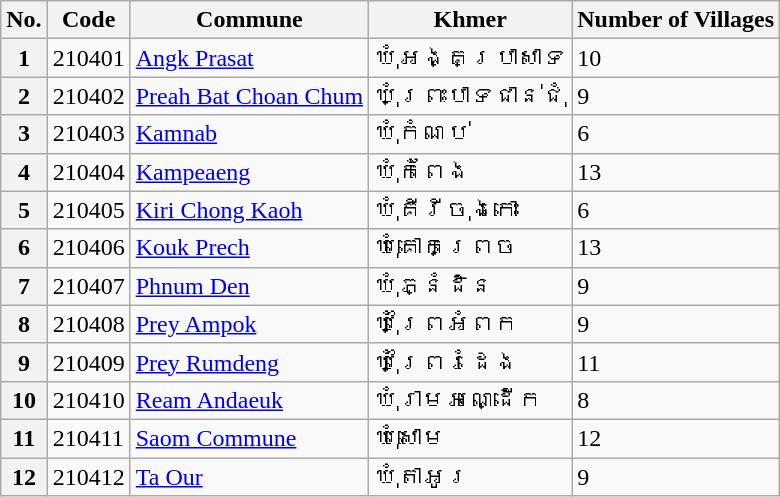<table class="wikitable sortable mw-collapsible">
<tr>
<th>No.</th>
<th>Code</th>
<th>Commune</th>
<th>Khmer</th>
<th>Number of Villages</th>
</tr>
<tr>
<th>1</th>
<td>210401</td>
<td><a href='#'>Angk Prasat</a></td>
<td>ឃុំអង្គប្រាសាទ</td>
<td>10</td>
</tr>
<tr>
<th>2</th>
<td>210402</td>
<td><a href='#'>Preah Bat Choan Chum</a></td>
<td>ឃុំព្រះបាទជាន់ជុំ</td>
<td>9</td>
</tr>
<tr>
<th>3</th>
<td>210403</td>
<td><a href='#'>Kamnab</a></td>
<td>ឃុំកំណប់</td>
<td>6</td>
</tr>
<tr>
<th>4</th>
<td>210404</td>
<td><a href='#'>Kampeaeng</a></td>
<td>ឃុំកំពែង</td>
<td>13</td>
</tr>
<tr>
<th>5</th>
<td>210405</td>
<td><a href='#'>Kiri Chong Kaoh</a></td>
<td>ឃុំគីរីចុងកោះ</td>
<td>6</td>
</tr>
<tr>
<th>6</th>
<td>210406</td>
<td><a href='#'>Kouk Prech</a></td>
<td>ឃុំគោកព្រេច</td>
<td>13</td>
</tr>
<tr>
<th>7</th>
<td>210407</td>
<td><a href='#'>Phnum Den</a></td>
<td>ឃុំភ្នំដិន</td>
<td>9</td>
</tr>
<tr>
<th>8</th>
<td>210408</td>
<td><a href='#'>Prey Ampok</a></td>
<td>ឃុំព្រៃអំពក</td>
<td>9</td>
</tr>
<tr>
<th>9</th>
<td>210409</td>
<td><a href='#'>Prey Rumdeng</a></td>
<td>ឃុំព្រៃរំដេង</td>
<td>11</td>
</tr>
<tr>
<th>10</th>
<td>210410</td>
<td><a href='#'>Ream Andaeuk</a></td>
<td>ឃុំរាមអណ្ដើក</td>
<td>8</td>
</tr>
<tr>
<th>11</th>
<td>210411</td>
<td><a href='#'>Saom Commune</a></td>
<td>ឃុំសោម</td>
<td>12</td>
</tr>
<tr>
<th>12</th>
<td>210412</td>
<td><a href='#'>Ta Our</a></td>
<td>ឃុំតាអូរ</td>
<td>9</td>
</tr>
</table>
